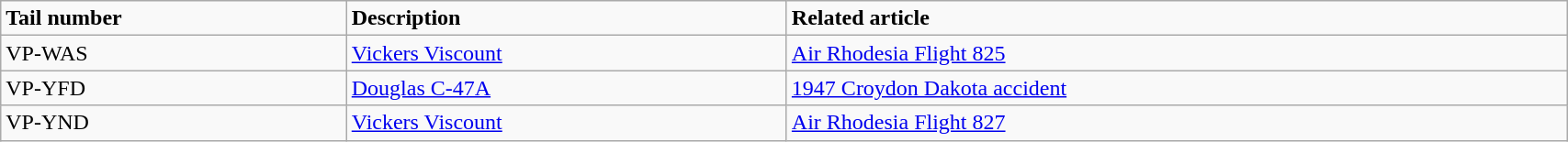<table class="wikitable" width="90%">
<tr>
<td><strong>Tail number</strong></td>
<td><strong>Description</strong></td>
<td><strong>Related article</strong></td>
</tr>
<tr>
<td>VP-WAS</td>
<td><a href='#'>Vickers Viscount</a></td>
<td><a href='#'>Air Rhodesia Flight 825</a></td>
</tr>
<tr>
<td>VP-YFD</td>
<td><a href='#'>Douglas C-47A</a></td>
<td><a href='#'>1947 Croydon Dakota accident</a></td>
</tr>
<tr>
<td>VP-YND</td>
<td><a href='#'>Vickers Viscount</a></td>
<td><a href='#'>Air Rhodesia Flight 827</a></td>
</tr>
</table>
